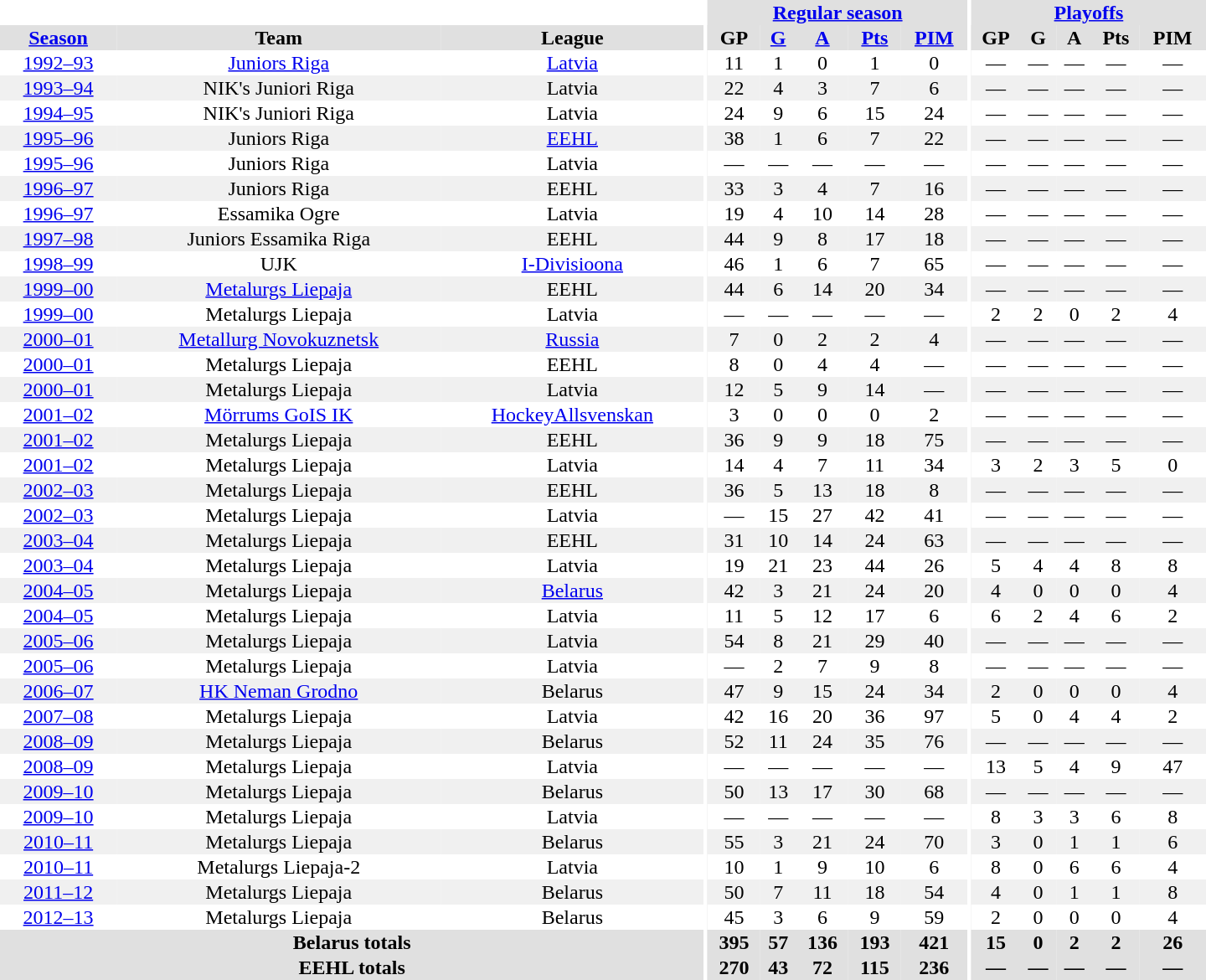<table border="0" cellpadding="1" cellspacing="0" style="text-align:center; width:60em">
<tr bgcolor="#e0e0e0">
<th colspan="3" bgcolor="#ffffff"></th>
<th rowspan="99" bgcolor="#ffffff"></th>
<th colspan="5"><a href='#'>Regular season</a></th>
<th rowspan="99" bgcolor="#ffffff"></th>
<th colspan="5"><a href='#'>Playoffs</a></th>
</tr>
<tr bgcolor="#e0e0e0">
<th><a href='#'>Season</a></th>
<th>Team</th>
<th>League</th>
<th>GP</th>
<th><a href='#'>G</a></th>
<th><a href='#'>A</a></th>
<th><a href='#'>Pts</a></th>
<th><a href='#'>PIM</a></th>
<th>GP</th>
<th>G</th>
<th>A</th>
<th>Pts</th>
<th>PIM</th>
</tr>
<tr>
<td><a href='#'>1992–93</a></td>
<td><a href='#'>Juniors Riga</a></td>
<td><a href='#'>Latvia</a></td>
<td>11</td>
<td>1</td>
<td>0</td>
<td>1</td>
<td>0</td>
<td>—</td>
<td>—</td>
<td>—</td>
<td>—</td>
<td>—</td>
</tr>
<tr bgcolor="#f0f0f0">
<td><a href='#'>1993–94</a></td>
<td>NIK's Juniori Riga</td>
<td>Latvia</td>
<td>22</td>
<td>4</td>
<td>3</td>
<td>7</td>
<td>6</td>
<td>—</td>
<td>—</td>
<td>—</td>
<td>—</td>
<td>—</td>
</tr>
<tr>
<td><a href='#'>1994–95</a></td>
<td>NIK's Juniori Riga</td>
<td>Latvia</td>
<td>24</td>
<td>9</td>
<td>6</td>
<td>15</td>
<td>24</td>
<td>—</td>
<td>—</td>
<td>—</td>
<td>—</td>
<td>—</td>
</tr>
<tr bgcolor="#f0f0f0">
<td><a href='#'>1995–96</a></td>
<td>Juniors Riga</td>
<td><a href='#'>EEHL</a></td>
<td>38</td>
<td>1</td>
<td>6</td>
<td>7</td>
<td>22</td>
<td>—</td>
<td>—</td>
<td>—</td>
<td>—</td>
<td>—</td>
</tr>
<tr>
<td><a href='#'>1995–96</a></td>
<td>Juniors Riga</td>
<td>Latvia</td>
<td>—</td>
<td>—</td>
<td>—</td>
<td>—</td>
<td>—</td>
<td>—</td>
<td>—</td>
<td>—</td>
<td>—</td>
<td>—</td>
</tr>
<tr bgcolor="#f0f0f0">
<td><a href='#'>1996–97</a></td>
<td>Juniors Riga</td>
<td>EEHL</td>
<td>33</td>
<td>3</td>
<td>4</td>
<td>7</td>
<td>16</td>
<td>—</td>
<td>—</td>
<td>—</td>
<td>—</td>
<td>—</td>
</tr>
<tr>
<td><a href='#'>1996–97</a></td>
<td>Essamika Ogre</td>
<td>Latvia</td>
<td>19</td>
<td>4</td>
<td>10</td>
<td>14</td>
<td>28</td>
<td>—</td>
<td>—</td>
<td>—</td>
<td>—</td>
<td>—</td>
</tr>
<tr bgcolor="#f0f0f0">
<td><a href='#'>1997–98</a></td>
<td>Juniors Essamika Riga</td>
<td>EEHL</td>
<td>44</td>
<td>9</td>
<td>8</td>
<td>17</td>
<td>18</td>
<td>—</td>
<td>—</td>
<td>—</td>
<td>—</td>
<td>—</td>
</tr>
<tr>
<td><a href='#'>1998–99</a></td>
<td>UJK</td>
<td><a href='#'>I-Divisioona</a></td>
<td>46</td>
<td>1</td>
<td>6</td>
<td>7</td>
<td>65</td>
<td>—</td>
<td>—</td>
<td>—</td>
<td>—</td>
<td>—</td>
</tr>
<tr bgcolor="#f0f0f0">
<td><a href='#'>1999–00</a></td>
<td><a href='#'>Metalurgs Liepaja</a></td>
<td>EEHL</td>
<td>44</td>
<td>6</td>
<td>14</td>
<td>20</td>
<td>34</td>
<td>—</td>
<td>—</td>
<td>—</td>
<td>—</td>
<td>—</td>
</tr>
<tr>
<td><a href='#'>1999–00</a></td>
<td>Metalurgs Liepaja</td>
<td>Latvia</td>
<td>—</td>
<td>—</td>
<td>—</td>
<td>—</td>
<td>—</td>
<td>2</td>
<td>2</td>
<td>0</td>
<td>2</td>
<td>4</td>
</tr>
<tr bgcolor="#f0f0f0">
<td><a href='#'>2000–01</a></td>
<td><a href='#'>Metallurg Novokuznetsk</a></td>
<td><a href='#'>Russia</a></td>
<td>7</td>
<td>0</td>
<td>2</td>
<td>2</td>
<td>4</td>
<td>—</td>
<td>—</td>
<td>—</td>
<td>—</td>
<td>—</td>
</tr>
<tr>
<td><a href='#'>2000–01</a></td>
<td>Metalurgs Liepaja</td>
<td>EEHL</td>
<td>8</td>
<td>0</td>
<td>4</td>
<td>4</td>
<td>—</td>
<td>—</td>
<td>—</td>
<td>—</td>
<td>—</td>
<td>—</td>
</tr>
<tr bgcolor="#f0f0f0">
<td><a href='#'>2000–01</a></td>
<td>Metalurgs Liepaja</td>
<td>Latvia</td>
<td>12</td>
<td>5</td>
<td>9</td>
<td>14</td>
<td>—</td>
<td>—</td>
<td>—</td>
<td>—</td>
<td>—</td>
<td>—</td>
</tr>
<tr>
<td><a href='#'>2001–02</a></td>
<td><a href='#'>Mörrums GoIS IK</a></td>
<td><a href='#'>HockeyAllsvenskan</a></td>
<td>3</td>
<td>0</td>
<td>0</td>
<td>0</td>
<td>2</td>
<td>—</td>
<td>—</td>
<td>—</td>
<td>—</td>
<td>—</td>
</tr>
<tr bgcolor="#f0f0f0">
<td><a href='#'>2001–02</a></td>
<td>Metalurgs Liepaja</td>
<td>EEHL</td>
<td>36</td>
<td>9</td>
<td>9</td>
<td>18</td>
<td>75</td>
<td>—</td>
<td>—</td>
<td>—</td>
<td>—</td>
<td>—</td>
</tr>
<tr>
<td><a href='#'>2001–02</a></td>
<td>Metalurgs Liepaja</td>
<td>Latvia</td>
<td>14</td>
<td>4</td>
<td>7</td>
<td>11</td>
<td>34</td>
<td>3</td>
<td>2</td>
<td>3</td>
<td>5</td>
<td>0</td>
</tr>
<tr bgcolor="#f0f0f0">
<td><a href='#'>2002–03</a></td>
<td>Metalurgs Liepaja</td>
<td>EEHL</td>
<td>36</td>
<td>5</td>
<td>13</td>
<td>18</td>
<td>8</td>
<td>—</td>
<td>—</td>
<td>—</td>
<td>—</td>
<td>—</td>
</tr>
<tr>
<td><a href='#'>2002–03</a></td>
<td>Metalurgs Liepaja</td>
<td>Latvia</td>
<td>—</td>
<td>15</td>
<td>27</td>
<td>42</td>
<td>41</td>
<td>—</td>
<td>—</td>
<td>—</td>
<td>—</td>
<td>—</td>
</tr>
<tr bgcolor="#f0f0f0">
<td><a href='#'>2003–04</a></td>
<td>Metalurgs Liepaja</td>
<td>EEHL</td>
<td>31</td>
<td>10</td>
<td>14</td>
<td>24</td>
<td>63</td>
<td>—</td>
<td>—</td>
<td>—</td>
<td>—</td>
<td>—</td>
</tr>
<tr>
<td><a href='#'>2003–04</a></td>
<td>Metalurgs Liepaja</td>
<td>Latvia</td>
<td>19</td>
<td>21</td>
<td>23</td>
<td>44</td>
<td>26</td>
<td>5</td>
<td>4</td>
<td>4</td>
<td>8</td>
<td>8</td>
</tr>
<tr bgcolor="#f0f0f0">
<td><a href='#'>2004–05</a></td>
<td>Metalurgs Liepaja</td>
<td><a href='#'>Belarus</a></td>
<td>42</td>
<td>3</td>
<td>21</td>
<td>24</td>
<td>20</td>
<td>4</td>
<td>0</td>
<td>0</td>
<td>0</td>
<td>4</td>
</tr>
<tr>
<td><a href='#'>2004–05</a></td>
<td>Metalurgs Liepaja</td>
<td>Latvia</td>
<td>11</td>
<td>5</td>
<td>12</td>
<td>17</td>
<td>6</td>
<td>6</td>
<td>2</td>
<td>4</td>
<td>6</td>
<td>2</td>
</tr>
<tr bgcolor="#f0f0f0">
<td><a href='#'>2005–06</a></td>
<td>Metalurgs Liepaja</td>
<td>Latvia</td>
<td>54</td>
<td>8</td>
<td>21</td>
<td>29</td>
<td>40</td>
<td>—</td>
<td>—</td>
<td>—</td>
<td>—</td>
<td>—</td>
</tr>
<tr>
<td><a href='#'>2005–06</a></td>
<td>Metalurgs Liepaja</td>
<td>Latvia</td>
<td>—</td>
<td>2</td>
<td>7</td>
<td>9</td>
<td>8</td>
<td>—</td>
<td>—</td>
<td>—</td>
<td>—</td>
<td>—</td>
</tr>
<tr bgcolor="#f0f0f0">
<td><a href='#'>2006–07</a></td>
<td><a href='#'>HK Neman Grodno</a></td>
<td>Belarus</td>
<td>47</td>
<td>9</td>
<td>15</td>
<td>24</td>
<td>34</td>
<td>2</td>
<td>0</td>
<td>0</td>
<td>0</td>
<td>4</td>
</tr>
<tr>
<td><a href='#'>2007–08</a></td>
<td>Metalurgs Liepaja</td>
<td>Latvia</td>
<td>42</td>
<td>16</td>
<td>20</td>
<td>36</td>
<td>97</td>
<td>5</td>
<td>0</td>
<td>4</td>
<td>4</td>
<td>2</td>
</tr>
<tr bgcolor="#f0f0f0">
<td><a href='#'>2008–09</a></td>
<td>Metalurgs Liepaja</td>
<td>Belarus</td>
<td>52</td>
<td>11</td>
<td>24</td>
<td>35</td>
<td>76</td>
<td>—</td>
<td>—</td>
<td>—</td>
<td>—</td>
<td>—</td>
</tr>
<tr>
<td><a href='#'>2008–09</a></td>
<td>Metalurgs Liepaja</td>
<td>Latvia</td>
<td>—</td>
<td>—</td>
<td>—</td>
<td>—</td>
<td>—</td>
<td>13</td>
<td>5</td>
<td>4</td>
<td>9</td>
<td>47</td>
</tr>
<tr bgcolor="#f0f0f0">
<td><a href='#'>2009–10</a></td>
<td>Metalurgs Liepaja</td>
<td>Belarus</td>
<td>50</td>
<td>13</td>
<td>17</td>
<td>30</td>
<td>68</td>
<td>—</td>
<td>—</td>
<td>—</td>
<td>—</td>
<td>—</td>
</tr>
<tr>
<td><a href='#'>2009–10</a></td>
<td>Metalurgs Liepaja</td>
<td>Latvia</td>
<td>—</td>
<td>—</td>
<td>—</td>
<td>—</td>
<td>—</td>
<td>8</td>
<td>3</td>
<td>3</td>
<td>6</td>
<td>8</td>
</tr>
<tr bgcolor="#f0f0f0">
<td><a href='#'>2010–11</a></td>
<td>Metalurgs Liepaja</td>
<td>Belarus</td>
<td>55</td>
<td>3</td>
<td>21</td>
<td>24</td>
<td>70</td>
<td>3</td>
<td>0</td>
<td>1</td>
<td>1</td>
<td>6</td>
</tr>
<tr>
<td><a href='#'>2010–11</a></td>
<td>Metalurgs Liepaja-2</td>
<td>Latvia</td>
<td>10</td>
<td>1</td>
<td>9</td>
<td>10</td>
<td>6</td>
<td>8</td>
<td>0</td>
<td>6</td>
<td>6</td>
<td>4</td>
</tr>
<tr bgcolor="#f0f0f0">
<td><a href='#'>2011–12</a></td>
<td>Metalurgs Liepaja</td>
<td>Belarus</td>
<td>50</td>
<td>7</td>
<td>11</td>
<td>18</td>
<td>54</td>
<td>4</td>
<td>0</td>
<td>1</td>
<td>1</td>
<td>8</td>
</tr>
<tr>
<td><a href='#'>2012–13</a></td>
<td>Metalurgs Liepaja</td>
<td>Belarus</td>
<td>45</td>
<td>3</td>
<td>6</td>
<td>9</td>
<td>59</td>
<td>2</td>
<td>0</td>
<td>0</td>
<td>0</td>
<td>4</td>
</tr>
<tr>
</tr>
<tr ALIGN="center" bgcolor="#e0e0e0">
<th colspan="3">Belarus totals</th>
<th ALIGN="center">395</th>
<th ALIGN="center">57</th>
<th ALIGN="center">136</th>
<th ALIGN="center">193</th>
<th ALIGN="center">421</th>
<th ALIGN="center">15</th>
<th ALIGN="center">0</th>
<th ALIGN="center">2</th>
<th ALIGN="center">2</th>
<th ALIGN="center">26</th>
</tr>
<tr>
</tr>
<tr ALIGN="center" bgcolor="#e0e0e0">
<th colspan="3">EEHL totals</th>
<th ALIGN="center">270</th>
<th ALIGN="center">43</th>
<th ALIGN="center">72</th>
<th ALIGN="center">115</th>
<th ALIGN="center">236</th>
<th ALIGN="center">—</th>
<th ALIGN="center">—</th>
<th ALIGN="center">—</th>
<th ALIGN="center">—</th>
<th ALIGN="center">—</th>
</tr>
</table>
